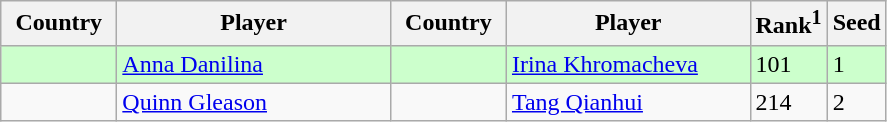<table class="sortable wikitable">
<tr>
<th width="70">Country</th>
<th width="175">Player</th>
<th width="70">Country</th>
<th width="155">Player</th>
<th>Rank<sup>1</sup></th>
<th>Seed</th>
</tr>
<tr style="background:#cfc;">
<td></td>
<td><a href='#'>Anna Danilina</a></td>
<td></td>
<td><a href='#'>Irina Khromacheva</a></td>
<td>101</td>
<td>1</td>
</tr>
<tr>
<td></td>
<td><a href='#'>Quinn Gleason</a></td>
<td></td>
<td><a href='#'>Tang Qianhui</a></td>
<td>214</td>
<td>2</td>
</tr>
</table>
